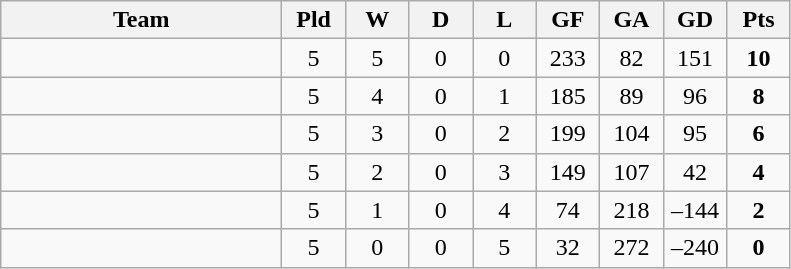<table class="wikitable" style="text-align: center;">
<tr>
<th width="180">Team</th>
<th width="35">Pld</th>
<th width="35">W</th>
<th width="35">D</th>
<th width="35">L</th>
<th width="35">GF</th>
<th width="35">GA</th>
<th width="35">GD</th>
<th width="35">Pts</th>
</tr>
<tr>
<td align="left"></td>
<td>5</td>
<td>5</td>
<td>0</td>
<td>0</td>
<td>233</td>
<td>82</td>
<td>151</td>
<td><strong>10</strong></td>
</tr>
<tr>
<td align="left"></td>
<td>5</td>
<td>4</td>
<td>0</td>
<td>1</td>
<td>185</td>
<td>89</td>
<td>96</td>
<td><strong>8</strong></td>
</tr>
<tr>
<td align="left"></td>
<td>5</td>
<td>3</td>
<td>0</td>
<td>2</td>
<td>199</td>
<td>104</td>
<td>95</td>
<td><strong>6</strong></td>
</tr>
<tr>
<td align="left"></td>
<td>5</td>
<td>2</td>
<td>0</td>
<td>3</td>
<td>149</td>
<td>107</td>
<td>42</td>
<td><strong>4</strong></td>
</tr>
<tr>
<td align="left"></td>
<td>5</td>
<td>1</td>
<td>0</td>
<td>4</td>
<td>74</td>
<td>218</td>
<td>–144</td>
<td><strong>2</strong></td>
</tr>
<tr>
<td align="left"></td>
<td>5</td>
<td>0</td>
<td>0</td>
<td>5</td>
<td>32</td>
<td>272</td>
<td>–240</td>
<td><strong>0</strong></td>
</tr>
</table>
